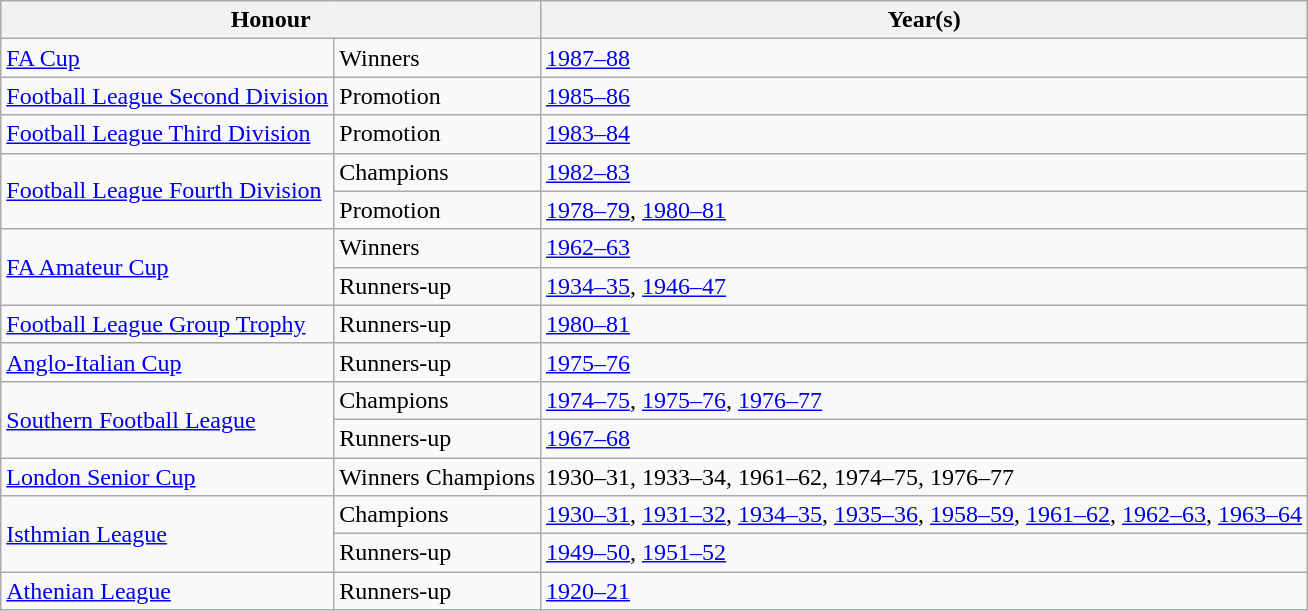<table class="wikitable">
<tr>
<th colspan=2>Honour</th>
<th>Year(s)</th>
</tr>
<tr>
<td><a href='#'>FA Cup</a></td>
<td>Winners</td>
<td><a href='#'>1987–88</a></td>
</tr>
<tr>
<td><a href='#'>Football League Second Division</a></td>
<td>Promotion</td>
<td><a href='#'>1985–86</a></td>
</tr>
<tr>
<td><a href='#'>Football League Third Division</a></td>
<td>Promotion</td>
<td><a href='#'>1983–84</a></td>
</tr>
<tr>
<td rowspan=2><a href='#'>Football League Fourth Division</a></td>
<td>Champions</td>
<td><a href='#'>1982–83</a></td>
</tr>
<tr>
<td>Promotion</td>
<td><a href='#'>1978–79</a>, <a href='#'>1980–81</a></td>
</tr>
<tr>
<td rowspan=2><a href='#'>FA Amateur Cup</a></td>
<td>Winners</td>
<td><a href='#'>1962–63</a></td>
</tr>
<tr>
<td>Runners-up</td>
<td><a href='#'>1934–35</a>, <a href='#'>1946–47</a></td>
</tr>
<tr>
<td><a href='#'>Football League Group Trophy</a></td>
<td>Runners-up</td>
<td><a href='#'>1980–81</a></td>
</tr>
<tr>
<td><a href='#'>Anglo-Italian Cup</a></td>
<td>Runners-up</td>
<td><a href='#'>1975–76</a></td>
</tr>
<tr>
<td rowspan=2><a href='#'>Southern Football League</a></td>
<td>Champions</td>
<td><a href='#'>1974–75</a>, <a href='#'>1975–76</a>, <a href='#'>1976–77</a></td>
</tr>
<tr>
<td>Runners-up</td>
<td><a href='#'>1967–68</a></td>
</tr>
<tr>
<td><a href='#'>London Senior Cup</a></td>
<td>Winners Champions</td>
<td>1930–31, 1933–34, 1961–62, 1974–75, 1976–77</td>
</tr>
<tr>
<td rowspan=2><a href='#'>Isthmian League</a></td>
<td>Champions</td>
<td><a href='#'>1930–31</a>, <a href='#'>1931–32</a>, <a href='#'>1934–35</a>, <a href='#'>1935–36</a>, <a href='#'>1958–59</a>, <a href='#'>1961–62</a>, <a href='#'>1962–63</a>, <a href='#'>1963–64</a></td>
</tr>
<tr>
<td>Runners-up</td>
<td><a href='#'>1949–50</a>, <a href='#'>1951–52</a></td>
</tr>
<tr>
<td><a href='#'>Athenian League</a></td>
<td>Runners-up</td>
<td><a href='#'>1920–21</a></td>
</tr>
</table>
